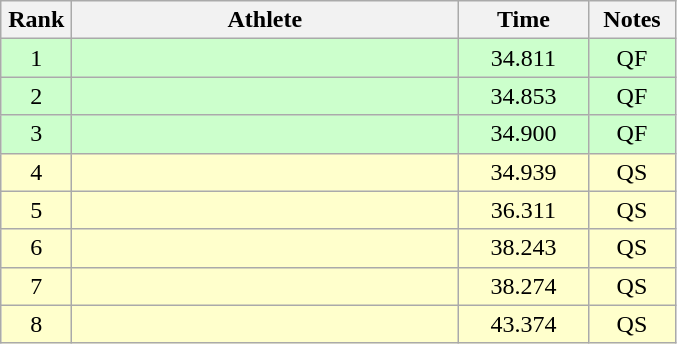<table class=wikitable style="text-align:center">
<tr>
<th width=40>Rank</th>
<th width=250>Athlete</th>
<th width=80>Time</th>
<th width=50>Notes</th>
</tr>
<tr bgcolor="ccffcc">
<td>1</td>
<td align=left></td>
<td>34.811</td>
<td>QF</td>
</tr>
<tr bgcolor="ccffcc">
<td>2</td>
<td align=left></td>
<td>34.853</td>
<td>QF</td>
</tr>
<tr bgcolor="ccffcc">
<td>3</td>
<td align=left></td>
<td>34.900</td>
<td>QF</td>
</tr>
<tr bgcolor="#ffffcc">
<td>4</td>
<td align=left></td>
<td>34.939</td>
<td>QS</td>
</tr>
<tr bgcolor="#ffffcc">
<td>5</td>
<td align=left></td>
<td>36.311</td>
<td>QS</td>
</tr>
<tr bgcolor="#ffffcc">
<td>6</td>
<td align=left></td>
<td>38.243</td>
<td>QS</td>
</tr>
<tr bgcolor="#ffffcc">
<td>7</td>
<td align=left></td>
<td>38.274</td>
<td>QS</td>
</tr>
<tr bgcolor="#ffffcc">
<td>8</td>
<td align=left></td>
<td>43.374</td>
<td>QS</td>
</tr>
</table>
